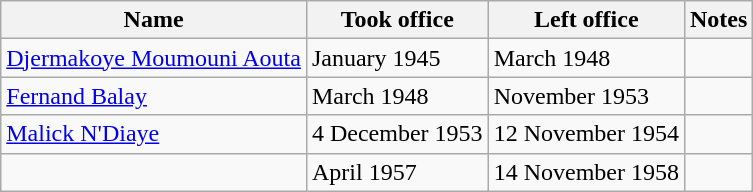<table class="wikitable">
<tr>
<th>Name</th>
<th>Took office</th>
<th>Left office</th>
<th>Notes</th>
</tr>
<tr>
<td><a href='#'>Djermakoye Moumouni Aouta</a></td>
<td>January 1945</td>
<td>March 1948</td>
<td></td>
</tr>
<tr>
<td><a href='#'>Fernand Balay</a></td>
<td>March 1948</td>
<td>November 1953</td>
<td></td>
</tr>
<tr>
<td><a href='#'>Malick N'Diaye</a></td>
<td>4 December 1953</td>
<td>12 November 1954</td>
<td></td>
</tr>
<tr>
<td></td>
<td>April 1957</td>
<td>14 November 1958</td>
<td></td>
</tr>
</table>
